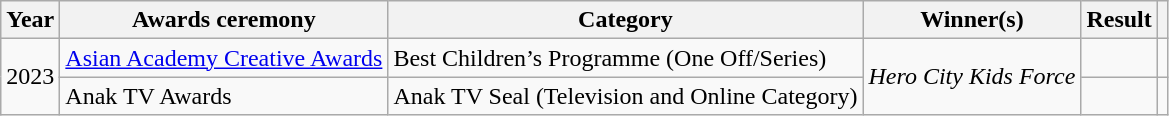<table class="wikitable sortable">
<tr>
<th>Year</th>
<th>Awards ceremony</th>
<th>Category</th>
<th>Winner(s)</th>
<th>Result</th>
<th></th>
</tr>
<tr>
<td rowspan="2">2023</td>
<td><a href='#'>Asian Academy Creative Awards</a></td>
<td>Best Children’s Programme (One Off/Series)</td>
<td rowspan="2"><em>Hero City Kids Force</em></td>
<td></td>
<td></td>
</tr>
<tr>
<td>Anak TV Awards</td>
<td>Anak TV Seal (Television and Online Category)</td>
<td></td>
<td></td>
</tr>
</table>
